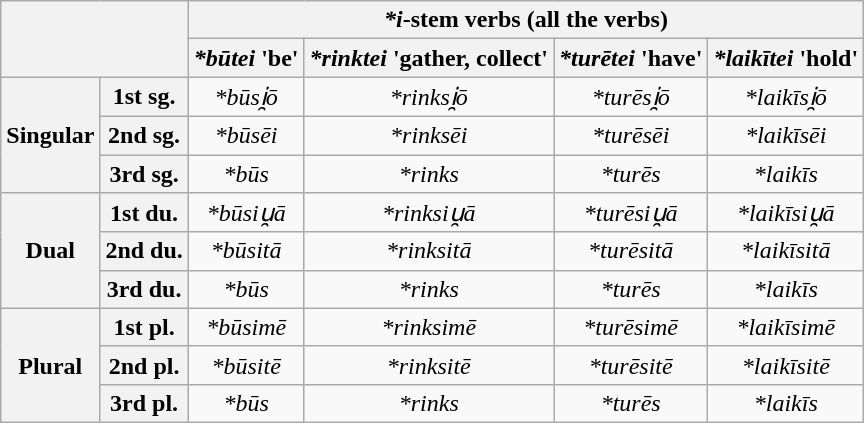<table class="wikitable" style="text-align: center;">
<tr>
<th colspan="2" rowspan="2"></th>
<th colspan="4"><em>*i</em>-stem verbs (all the verbs)</th>
</tr>
<tr>
<th><em>*būtei</em> 'be'</th>
<th><em>*rinktei</em> 'gather, collect'</th>
<th><em>*turētei</em> 'have'</th>
<th><em>*laikītei</em> 'hold'</th>
</tr>
<tr>
<th rowspan="3">Singular</th>
<th>1st sg.</th>
<td><em>*būsi̯ō</em></td>
<td><em>*rinksi̯ō</em></td>
<td><em>*turēsi̯ō</em></td>
<td><em>*laikīsi̯ō</em></td>
</tr>
<tr>
<th>2nd sg.</th>
<td><em>*būsēi</em></td>
<td><em>*rinksēi</em></td>
<td><em>*turēsēi</em></td>
<td><em>*laikīsēi</em></td>
</tr>
<tr>
<th>3rd sg.</th>
<td><em>*būs</em></td>
<td><em>*rinks</em></td>
<td><em>*turēs</em></td>
<td><em>*laikīs</em></td>
</tr>
<tr>
<th rowspan="3">Dual</th>
<th>1st du.</th>
<td><em>*būsiu̯ā</em></td>
<td><em>*rinksiu̯ā</em></td>
<td><em>*turēsiu̯ā</em></td>
<td><em>*laikīsiu̯ā</em></td>
</tr>
<tr>
<th>2nd du.</th>
<td><em>*būsitā</em></td>
<td><em>*rinksitā</em></td>
<td><em>*turēsitā</em></td>
<td><em>*laikīsitā</em></td>
</tr>
<tr>
<th>3rd du.</th>
<td><em>*būs</em></td>
<td><em>*rinks</em></td>
<td><em>*turēs</em></td>
<td><em>*laikīs</em></td>
</tr>
<tr>
<th rowspan="3">Plural</th>
<th>1st pl.</th>
<td><em>*būsimē</em></td>
<td><em>*rinksimē</em></td>
<td><em>*turēsimē</em></td>
<td><em>*laikīsimē</em></td>
</tr>
<tr>
<th>2nd pl.</th>
<td><em>*būsitē</em></td>
<td><em>*rinksitē</em></td>
<td><em>*turēsitē</em></td>
<td><em>*laikīsitē</em></td>
</tr>
<tr>
<th>3rd pl.</th>
<td><em>*būs</em></td>
<td><em>*rinks</em></td>
<td><em>*turēs</em></td>
<td><em>*laikīs</em></td>
</tr>
</table>
